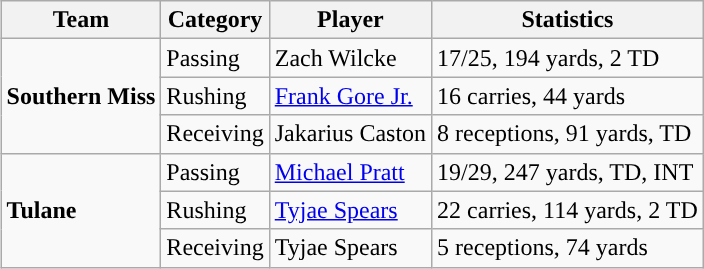<table class="wikitable" style="float: right;">
<tr>
<th>Team</th>
<th>Category</th>
<th>Player</th>
<th>Statistics</th>
</tr>
<tr>
<td rowspan=3><strong>Southern Miss</strong></td>
<td>Passing</td>
<td>Zach Wilcke</td>
<td>17/25, 194 yards, 2 TD</td>
</tr>
<tr>
<td>Rushing</td>
<td><a href='#'>Frank Gore Jr.</a></td>
<td>16 carries, 44 yards</td>
</tr>
<tr>
<td>Receiving</td>
<td>Jakarius Caston</td>
<td>8 receptions, 91 yards, TD</td>
</tr>
<tr>
<td rowspan=3><strong>Tulane</strong></td>
<td>Passing</td>
<td><a href='#'>Michael Pratt</a></td>
<td>19/29, 247 yards, TD, INT</td>
</tr>
<tr>
<td>Rushing</td>
<td><a href='#'>Tyjae Spears</a></td>
<td>22 carries, 114 yards, 2 TD</td>
</tr>
<tr>
<td>Receiving</td>
<td>Tyjae Spears</td>
<td>5 receptions, 74 yards</td>
</tr>
</table>
